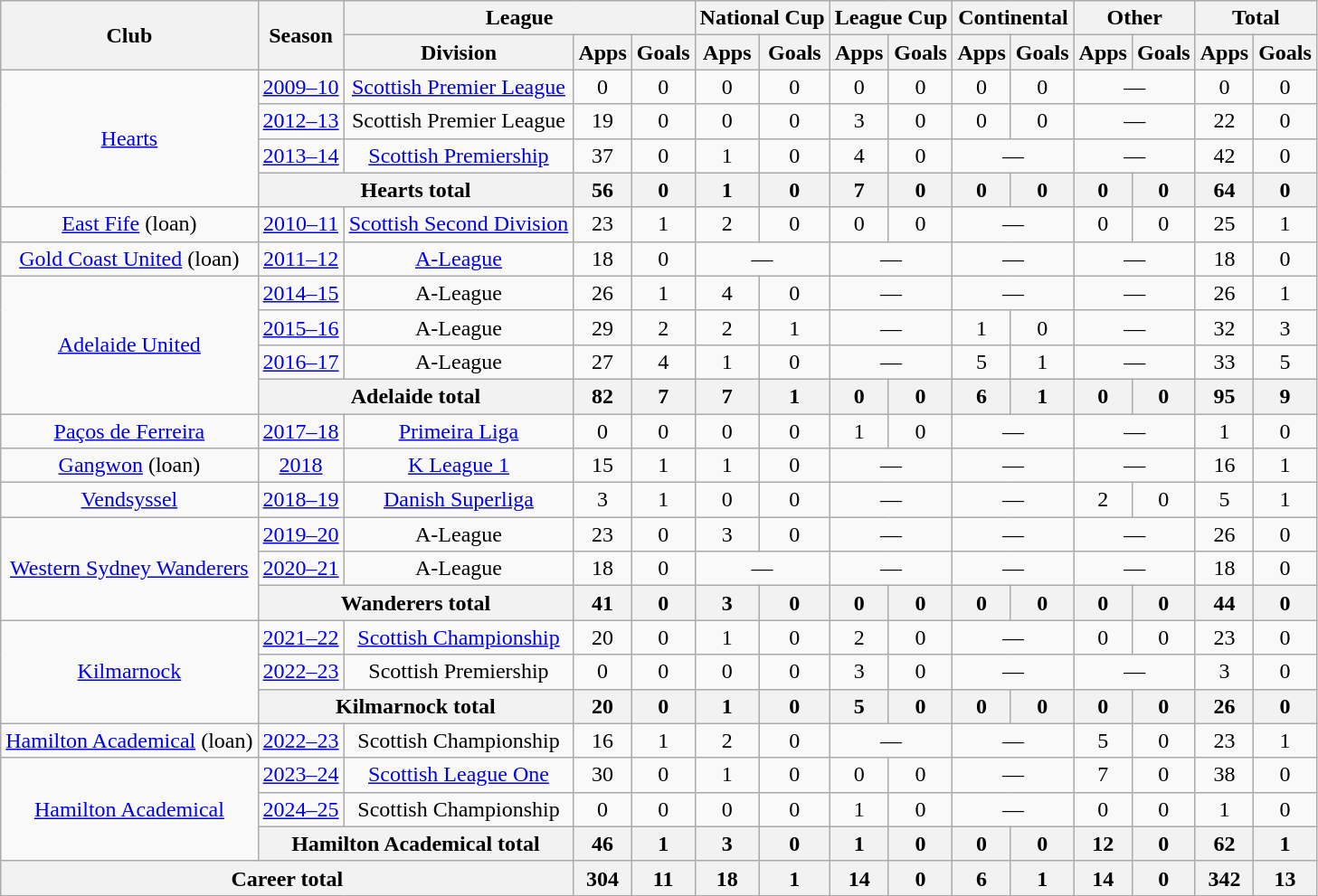<table class="wikitable" style="text-align:center">
<tr>
<th rowspan="2">Club</th>
<th rowspan="2">Season</th>
<th colspan="3">League</th>
<th colspan="2">National Cup</th>
<th colspan="2">League Cup</th>
<th colspan="2">Continental</th>
<th colspan="2">Other</th>
<th colspan="2">Total</th>
</tr>
<tr>
<th>Division</th>
<th>Apps</th>
<th>Goals</th>
<th>Apps</th>
<th>Goals</th>
<th>Apps</th>
<th>Goals</th>
<th>Apps</th>
<th>Goals</th>
<th>Apps</th>
<th>Goals</th>
<th>Apps</th>
<th>Goals</th>
</tr>
<tr>
<td rowspan="4"><a href='#'>Hearts</a></td>
<td><a href='#'>2009–10</a></td>
<td><a href='#'>Scottish Premier League</a></td>
<td>0</td>
<td>0</td>
<td>0</td>
<td>0</td>
<td>0</td>
<td>0</td>
<td>0</td>
<td>0</td>
<td colspan=2>—</td>
<td>0</td>
<td>0</td>
</tr>
<tr>
<td><a href='#'>2012–13</a></td>
<td>Scottish Premier League</td>
<td>19</td>
<td>0</td>
<td>0</td>
<td>0</td>
<td>3</td>
<td>0</td>
<td>0</td>
<td>0</td>
<td colspan=2>—</td>
<td>22</td>
<td>0</td>
</tr>
<tr>
<td><a href='#'>2013–14</a></td>
<td><a href='#'>Scottish Premiership</a></td>
<td>37</td>
<td>0</td>
<td>1</td>
<td>0</td>
<td>4</td>
<td>0</td>
<td colspan=2>—</td>
<td colspan=2>—</td>
<td>42</td>
<td>0</td>
</tr>
<tr>
<th colspan=2>Hearts total</th>
<th>56</th>
<th>0</th>
<th>1</th>
<th>0</th>
<th>7</th>
<th>0</th>
<th>0</th>
<th>0</th>
<th>0</th>
<th>0</th>
<th>64</th>
<th>0</th>
</tr>
<tr>
<td><a href='#'>East Fife</a> (loan)</td>
<td><a href='#'>2010–11</a></td>
<td><a href='#'>Scottish Second Division</a></td>
<td>23</td>
<td>1</td>
<td>2</td>
<td>0</td>
<td>0</td>
<td>0</td>
<td colspan=2>—</td>
<td>0</td>
<td>0</td>
<td>25</td>
<td>1</td>
</tr>
<tr>
<td><a href='#'>Gold Coast United</a> (loan)</td>
<td><a href='#'>2011–12</a></td>
<td><a href='#'>A-League</a></td>
<td>18</td>
<td>0</td>
<td colspan=2>—</td>
<td colspan=2>—</td>
<td colspan=2>—</td>
<td colspan=2>—</td>
<td>18</td>
<td>0</td>
</tr>
<tr>
<td rowspan=4><a href='#'>Adelaide United</a></td>
<td><a href='#'>2014–15</a></td>
<td>A-League</td>
<td>26</td>
<td>1</td>
<td>4</td>
<td>0</td>
<td colspan=2>—</td>
<td colspan=2>—</td>
<td colspan=2>—</td>
<td>26</td>
<td>1</td>
</tr>
<tr>
<td><a href='#'>2015–16</a></td>
<td>A-League</td>
<td>29</td>
<td>2</td>
<td>2</td>
<td>1</td>
<td colspan=2>—</td>
<td>1</td>
<td>0</td>
<td colspan=2>—</td>
<td>32</td>
<td>3</td>
</tr>
<tr>
<td><a href='#'>2016–17</a></td>
<td>A-League</td>
<td>27</td>
<td>4</td>
<td>1</td>
<td>0</td>
<td colspan=2>—</td>
<td>5</td>
<td>1</td>
<td colspan=2>—</td>
<td>33</td>
<td>5</td>
</tr>
<tr>
<th colspan=2>Adelaide total</th>
<th>82</th>
<th>7</th>
<th>7</th>
<th>1</th>
<th>0</th>
<th>0</th>
<th>6</th>
<th>1</th>
<th>0</th>
<th>0</th>
<th>95</th>
<th>9</th>
</tr>
<tr>
<td><a href='#'>Paços de Ferreira</a></td>
<td><a href='#'>2017–18</a></td>
<td><a href='#'>Primeira Liga</a></td>
<td>0</td>
<td>0</td>
<td>0</td>
<td>0</td>
<td>1</td>
<td>0</td>
<td colspan=2>—</td>
<td colspan=2>—</td>
<td>1</td>
<td>0</td>
</tr>
<tr>
<td><a href='#'>Gangwon</a> (loan)</td>
<td><a href='#'>2018</a></td>
<td><a href='#'>K League 1</a></td>
<td>15</td>
<td>1</td>
<td>1</td>
<td>0</td>
<td colspan=2>—</td>
<td colspan=2>—</td>
<td colspan=2>—</td>
<td>16</td>
<td>1</td>
</tr>
<tr>
<td><a href='#'>Vendsyssel</a></td>
<td><a href='#'>2018–19</a></td>
<td><a href='#'>Danish Superliga</a></td>
<td>3</td>
<td>1</td>
<td>0</td>
<td>0</td>
<td colspan=2>—</td>
<td colspan=2>—</td>
<td>2</td>
<td>0</td>
<td>5</td>
<td>1</td>
</tr>
<tr>
<td rowspan=3><a href='#'>Western Sydney Wanderers</a></td>
<td><a href='#'>2019–20</a></td>
<td>A-League</td>
<td>23</td>
<td>0</td>
<td>3</td>
<td>0</td>
<td colspan=2>—</td>
<td colspan=2>—</td>
<td colspan=2>—</td>
<td>26</td>
<td>0</td>
</tr>
<tr>
<td><a href='#'>2020–21</a></td>
<td>A-League</td>
<td>18</td>
<td>0</td>
<td colspan=2>—</td>
<td colspan=2>—</td>
<td colspan=2>—</td>
<td colspan=2>—</td>
<td>18</td>
<td>0</td>
</tr>
<tr>
<th colspan=2>Wanderers total</th>
<th>41</th>
<th>0</th>
<th>3</th>
<th>0</th>
<th>0</th>
<th>0</th>
<th>0</th>
<th>0</th>
<th>0</th>
<th>0</th>
<th>44</th>
<th>0</th>
</tr>
<tr>
<td rowspan=3><a href='#'>Kilmarnock</a></td>
<td><a href='#'>2021–22</a></td>
<td><a href='#'>Scottish Championship</a></td>
<td>20</td>
<td>0</td>
<td>1</td>
<td>0</td>
<td>2</td>
<td>0</td>
<td colspan=2>—</td>
<td>0</td>
<td>0</td>
<td>23</td>
<td>0</td>
</tr>
<tr>
<td><a href='#'>2022–23</a></td>
<td>Scottish Premiership</td>
<td>0</td>
<td>0</td>
<td>0</td>
<td>0</td>
<td>3</td>
<td>0</td>
<td colspan=2>—</td>
<td colspan=2>—</td>
<td>3</td>
<td>0</td>
</tr>
<tr>
<th colspan=2>Kilmarnock total</th>
<th>20</th>
<th>0</th>
<th>1</th>
<th>0</th>
<th>5</th>
<th>0</th>
<th>0</th>
<th>0</th>
<th>0</th>
<th>0</th>
<th>26</th>
<th>0</th>
</tr>
<tr>
<td><a href='#'>Hamilton Academical</a> (loan)</td>
<td><a href='#'>2022–23</a></td>
<td>Scottish Championship</td>
<td>16</td>
<td>1</td>
<td>2</td>
<td>0</td>
<td colspan="2">—</td>
<td colspan="2">—</td>
<td>5</td>
<td>0</td>
<td>23</td>
<td>1</td>
</tr>
<tr>
<td rowspan=3><a href='#'>Hamilton Academical</a></td>
<td><a href='#'>2023–24</a></td>
<td><a href='#'>Scottish League One</a></td>
<td>30</td>
<td>0</td>
<td>1</td>
<td>0</td>
<td>0</td>
<td>0</td>
<td colspan=2>—</td>
<td>7</td>
<td>0</td>
<td>38</td>
<td>0</td>
</tr>
<tr>
<td><a href='#'>2024–25</a></td>
<td>Scottish Championship</td>
<td>0</td>
<td>0</td>
<td>0</td>
<td>0</td>
<td>1</td>
<td>0</td>
<td colspan=2>—</td>
<td>0</td>
<td>0</td>
<td>1</td>
<td>0</td>
</tr>
<tr>
<th colspan=2>Hamilton Academical total</th>
<th>46</th>
<th>1</th>
<th>3</th>
<th>0</th>
<th>1</th>
<th>0</th>
<th>0</th>
<th>0</th>
<th>12</th>
<th>0</th>
<th>62</th>
<th>1</th>
</tr>
<tr>
<th colspan="3">Career total</th>
<th>304</th>
<th>11</th>
<th>18</th>
<th>1</th>
<th>14</th>
<th>0</th>
<th>6</th>
<th>1</th>
<th>14</th>
<th>0</th>
<th>342</th>
<th>13</th>
</tr>
</table>
